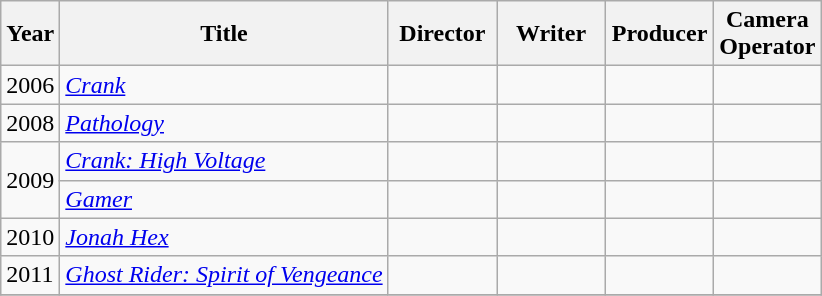<table class="wikitable">
<tr>
<th>Year</th>
<th>Title</th>
<th width="65">Director</th>
<th width="65">Writer</th>
<th width="65">Producer</th>
<th>Camera<br>Operator</th>
</tr>
<tr>
<td>2006</td>
<td><em><a href='#'>Crank</a></em></td>
<td></td>
<td></td>
<td></td>
<td></td>
</tr>
<tr>
<td>2008</td>
<td><em><a href='#'>Pathology</a></em></td>
<td></td>
<td></td>
<td></td>
<td></td>
</tr>
<tr>
<td rowspan="2">2009</td>
<td><em><a href='#'>Crank: High Voltage</a></em></td>
<td></td>
<td></td>
<td></td>
<td></td>
</tr>
<tr>
<td><em><a href='#'>Gamer</a></em></td>
<td></td>
<td></td>
<td></td>
<td></td>
</tr>
<tr>
<td>2010</td>
<td><em><a href='#'>Jonah Hex</a></em></td>
<td></td>
<td></td>
<td></td>
<td></td>
</tr>
<tr>
<td>2011</td>
<td><em><a href='#'>Ghost Rider: Spirit of Vengeance</a></em></td>
<td></td>
<td></td>
<td></td>
<td></td>
</tr>
<tr>
</tr>
</table>
